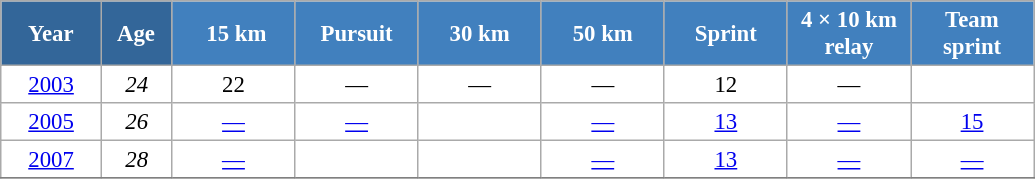<table class="wikitable" style="font-size:95%; text-align:center; border:grey solid 1px; border-collapse:collapse; background:#ffffff;">
<tr>
<th style="background-color:#369; color:white; width:60px;"> Year </th>
<th style="background-color:#369; color:white; width:40px;"> Age </th>
<th style="background-color:#4180be; color:white; width:75px;"> 15 km</th>
<th style="background-color:#4180be; color:white; width:75px;"> Pursuit </th>
<th style="background-color:#4180be; color:white; width:75px;"> 30 km </th>
<th style="background-color:#4180be; color:white; width:75px;"> 50 km </th>
<th style="background-color:#4180be; color:white; width:75px;"> Sprint </th>
<th style="background-color:#4180be; color:white; width:75px;"> 4 × 10 km <br> relay </th>
<th style="background-color:#4180be; color:white; width:75px;"> Team <br> sprint </th>
</tr>
<tr>
<td><a href='#'>2003</a></td>
<td><em>24</em></td>
<td>22</td>
<td>—</td>
<td>—</td>
<td>—</td>
<td>12</td>
<td>—</td>
<td></td>
</tr>
<tr>
<td><a href='#'>2005</a></td>
<td><em>26</em></td>
<td><a href='#'>—</a></td>
<td><a href='#'>—</a></td>
<td></td>
<td><a href='#'>—</a></td>
<td><a href='#'>13</a></td>
<td><a href='#'>—</a></td>
<td><a href='#'>15</a></td>
</tr>
<tr>
<td><a href='#'>2007</a></td>
<td><em>28</em></td>
<td><a href='#'>—</a></td>
<td><a href='#'></a></td>
<td></td>
<td><a href='#'>—</a></td>
<td><a href='#'>13</a></td>
<td><a href='#'>—</a></td>
<td><a href='#'>—</a></td>
</tr>
<tr>
</tr>
</table>
